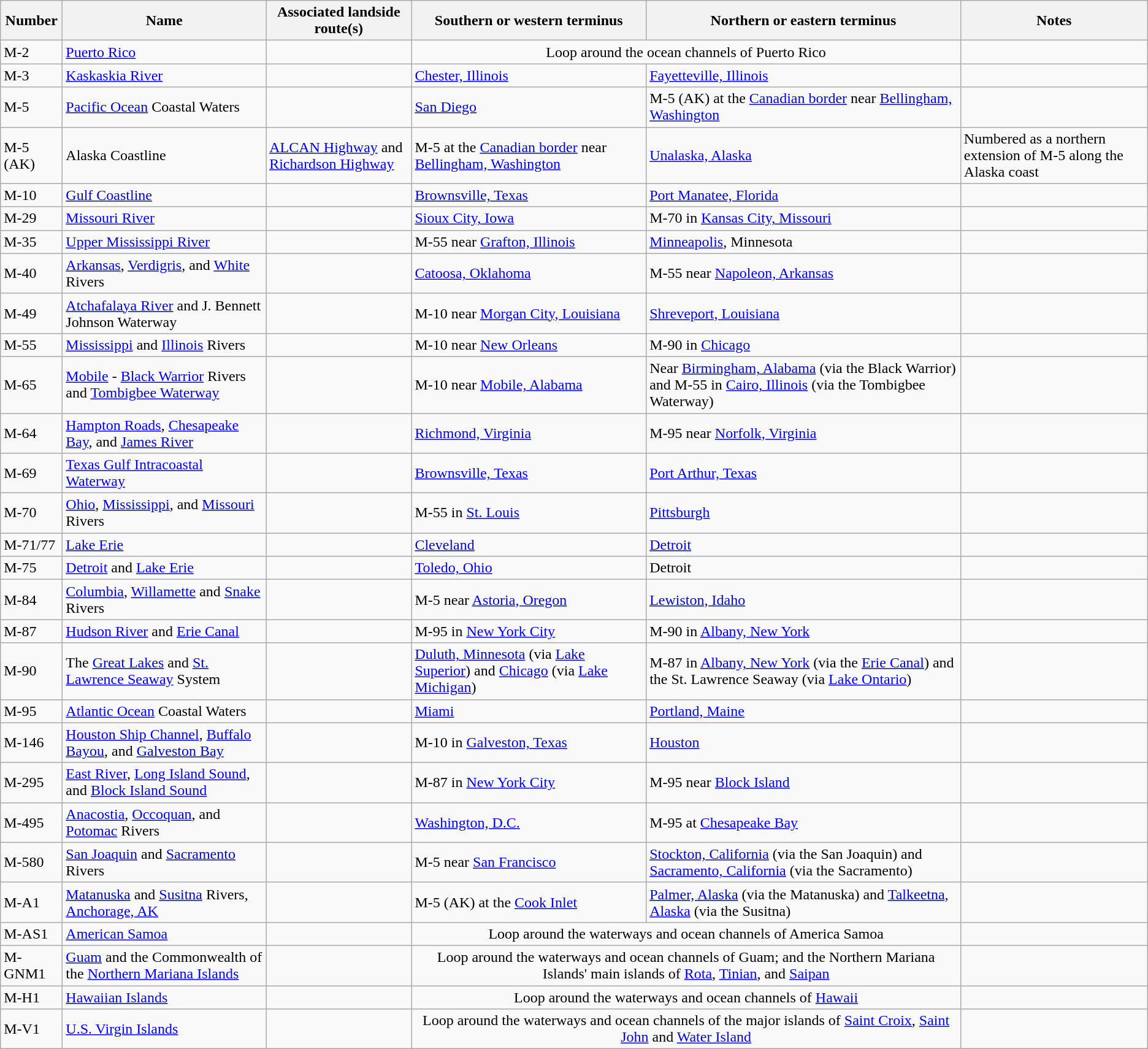<table class="wikitable plainrowheaders">
<tr>
<th scope="col">Number</th>
<th scope="col">Name</th>
<th scope="col">Associated landside route(s)</th>
<th scope="col">Southern or western terminus</th>
<th scope="col">Northern or eastern terminus</th>
<th scope="col" class="unsortable">Notes</th>
</tr>
<tr>
<td>M-2</td>
<td><a href='#'>Puerto Rico</a></td>
<td></td>
<td colspan="2" align="center">Loop around the ocean channels of Puerto Rico</td>
<td></td>
</tr>
<tr>
<td>M-3</td>
<td><a href='#'>Kaskaskia River</a></td>
<td></td>
<td><a href='#'>Chester, Illinois</a></td>
<td><a href='#'>Fayetteville, Illinois</a></td>
<td></td>
</tr>
<tr>
<td>M-5</td>
<td><a href='#'>Pacific Ocean</a> Coastal Waters</td>
<td></td>
<td><a href='#'>San Diego</a></td>
<td>M-5 (AK) at the <a href='#'>Canadian border</a> near <a href='#'>Bellingham, Washington</a></td>
<td></td>
</tr>
<tr>
<td>M-5 (AK)</td>
<td>Alaska Coastline</td>
<td><a href='#'>ALCAN Highway</a> and <a href='#'>Richardson Highway</a></td>
<td>M-5 at the <a href='#'>Canadian border</a> near <a href='#'>Bellingham, Washington</a></td>
<td><a href='#'>Unalaska, Alaska</a></td>
<td>Numbered as a northern extension of M-5 along the Alaska coast</td>
</tr>
<tr>
<td>M-10</td>
<td><a href='#'>Gulf Coastline</a></td>
<td></td>
<td><a href='#'>Brownsville, Texas</a></td>
<td><a href='#'>Port Manatee, Florida</a></td>
<td></td>
</tr>
<tr>
<td>M-29</td>
<td><a href='#'>Missouri River</a></td>
<td></td>
<td><a href='#'>Sioux City, Iowa</a></td>
<td>M-70 in <a href='#'>Kansas City, Missouri</a></td>
<td></td>
</tr>
<tr>
<td>M-35</td>
<td><a href='#'>Upper Mississippi River</a></td>
<td></td>
<td>M-55 near <a href='#'>Grafton, Illinois</a></td>
<td><a href='#'>Minneapolis</a>, Minnesota</td>
<td></td>
</tr>
<tr>
<td>M-40</td>
<td><a href='#'>Arkansas</a>, <a href='#'>Verdigris</a>, and <a href='#'>White</a> Rivers</td>
<td></td>
<td><a href='#'>Catoosa, Oklahoma</a></td>
<td>M-55 near <a href='#'>Napoleon, Arkansas</a></td>
<td></td>
</tr>
<tr>
<td>M-49</td>
<td><a href='#'>Atchafalaya River</a> and J. Bennett Johnson Waterway</td>
<td></td>
<td>M-10 near <a href='#'>Morgan City, Louisiana</a></td>
<td><a href='#'>Shreveport, Louisiana</a></td>
<td></td>
</tr>
<tr>
<td>M-55</td>
<td><a href='#'>Mississippi</a> and <a href='#'>Illinois</a> Rivers</td>
<td></td>
<td>M-10 near <a href='#'>New Orleans</a></td>
<td>M-90 in <a href='#'>Chicago</a></td>
<td></td>
</tr>
<tr>
<td>M-65</td>
<td><a href='#'>Mobile</a> - <a href='#'>Black Warrior</a> Rivers and <a href='#'>Tombigbee Waterway</a></td>
<td></td>
<td>M-10 near <a href='#'>Mobile, Alabama</a></td>
<td>Near <a href='#'>Birmingham, Alabama</a> (via the Black Warrior) and M-55 in <a href='#'>Cairo, Illinois</a> (via the Tombigbee Waterway)</td>
<td></td>
</tr>
<tr>
<td>M-64</td>
<td><a href='#'>Hampton Roads</a>, <a href='#'>Chesapeake Bay</a>, and <a href='#'>James River</a></td>
<td></td>
<td><a href='#'>Richmond, Virginia</a></td>
<td>M-95 near <a href='#'>Norfolk, Virginia</a></td>
<td></td>
</tr>
<tr>
<td>M-69</td>
<td><a href='#'>Texas Gulf Intracoastal Waterway</a></td>
<td></td>
<td><a href='#'>Brownsville, Texas</a></td>
<td><a href='#'>Port Arthur, Texas</a></td>
<td></td>
</tr>
<tr>
<td>M-70</td>
<td><a href='#'>Ohio</a>, <a href='#'>Mississippi</a>, and <a href='#'>Missouri</a> Rivers</td>
<td></td>
<td>M-55 in <a href='#'>St. Louis</a></td>
<td><a href='#'>Pittsburgh</a></td>
<td></td>
</tr>
<tr>
<td>M-71/77</td>
<td><a href='#'>Lake Erie</a></td>
<td></td>
<td><a href='#'>Cleveland</a></td>
<td><a href='#'>Detroit</a></td>
<td></td>
</tr>
<tr>
<td>M-75</td>
<td><a href='#'>Detroit</a> and <a href='#'>Lake Erie</a></td>
<td></td>
<td><a href='#'>Toledo, Ohio</a></td>
<td>Detroit</td>
<td></td>
</tr>
<tr>
<td>M-84</td>
<td><a href='#'>Columbia</a>, <a href='#'>Willamette</a> and <a href='#'>Snake</a> Rivers</td>
<td></td>
<td>M-5 near <a href='#'>Astoria, Oregon</a></td>
<td><a href='#'>Lewiston, Idaho</a></td>
<td></td>
</tr>
<tr>
<td>M-87</td>
<td><a href='#'>Hudson River</a> and <a href='#'>Erie Canal</a></td>
<td></td>
<td>M-95 in <a href='#'>New York City</a></td>
<td>M-90 in <a href='#'>Albany, New York</a></td>
<td></td>
</tr>
<tr>
<td>M-90</td>
<td>The <a href='#'>Great Lakes</a> and <a href='#'>St. Lawrence Seaway</a> System</td>
<td></td>
<td><a href='#'>Duluth, Minnesota</a> (via <a href='#'>Lake Superior</a>) and <a href='#'>Chicago</a> (via <a href='#'>Lake Michigan</a>)</td>
<td>M-87 in <a href='#'>Albany, New York</a> (via the <a href='#'>Erie Canal</a>) and the St. Lawrence Seaway (via <a href='#'>Lake Ontario</a>)</td>
<td></td>
</tr>
<tr>
<td>M-95</td>
<td><a href='#'>Atlantic Ocean</a> Coastal Waters</td>
<td></td>
<td><a href='#'>Miami</a></td>
<td><a href='#'>Portland, Maine</a></td>
<td></td>
</tr>
<tr>
<td>M-146</td>
<td><a href='#'>Houston Ship Channel</a>, <a href='#'>Buffalo Bayou</a>, and <a href='#'>Galveston Bay</a></td>
<td></td>
<td>M-10 in <a href='#'>Galveston, Texas</a></td>
<td><a href='#'>Houston</a></td>
<td></td>
</tr>
<tr>
<td>M-295</td>
<td><a href='#'>East River</a>, <a href='#'>Long Island Sound</a>, and <a href='#'>Block Island Sound</a></td>
<td></td>
<td>M-87 in <a href='#'>New York City</a></td>
<td>M-95 near <a href='#'>Block Island</a></td>
<td></td>
</tr>
<tr>
<td>M-495</td>
<td><a href='#'>Anacostia</a>, <a href='#'>Occoquan</a>, and <a href='#'>Potomac</a> Rivers</td>
<td></td>
<td><a href='#'>Washington, D.C.</a></td>
<td>M-95 at <a href='#'>Chesapeake Bay</a></td>
<td></td>
</tr>
<tr>
<td>M-580</td>
<td><a href='#'>San Joaquin</a> and <a href='#'>Sacramento</a> Rivers</td>
<td></td>
<td>M-5 near <a href='#'>San Francisco</a></td>
<td><a href='#'>Stockton, California</a> (via the San Joaquin) and <a href='#'>Sacramento, California</a> (via the Sacramento)</td>
<td></td>
</tr>
<tr>
<td>M-A1</td>
<td><a href='#'>Matanuska</a> and <a href='#'>Susitna</a> Rivers, <a href='#'>Anchorage, AK</a></td>
<td></td>
<td>M-5 (AK) at the <a href='#'>Cook Inlet</a></td>
<td><a href='#'>Palmer, Alaska</a> (via the Matanuska) and <a href='#'>Talkeetna, Alaska</a> (via the Susitna)</td>
<td></td>
</tr>
<tr>
<td>M-AS1</td>
<td><a href='#'>American Samoa</a></td>
<td></td>
<td colspan="2" align="center">Loop around the waterways and ocean channels of America Samoa</td>
<td></td>
</tr>
<tr>
<td>M-GNM1</td>
<td><a href='#'>Guam</a> and the Commonwealth of the <a href='#'>Northern Mariana Islands</a></td>
<td></td>
<td colspan="2" align="center">Loop around the waterways and ocean channels of Guam; and the Northern Mariana Islands' main islands of <a href='#'>Rota</a>, <a href='#'>Tinian</a>, and <a href='#'>Saipan</a></td>
<td></td>
</tr>
<tr>
<td>M-H1</td>
<td><a href='#'>Hawaiian Islands</a></td>
<td></td>
<td colspan="2" align="center">Loop around the waterways and ocean channels of <a href='#'>Hawaii</a></td>
<td></td>
</tr>
<tr>
<td>M-V1</td>
<td><a href='#'>U.S. Virgin Islands</a></td>
<td></td>
<td colspan="2" align="center">Loop around the waterways and ocean channels of the major islands of <a href='#'>Saint Croix</a>, <a href='#'>Saint John</a> and <a href='#'>Water Island</a></td>
<td></td>
</tr>
</table>
